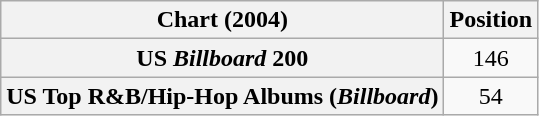<table class="wikitable sortable plainrowheaders" style="text-align:center">
<tr>
<th scope="col">Chart (2004)</th>
<th scope="col">Position</th>
</tr>
<tr>
<th scope="row">US <em>Billboard</em> 200</th>
<td>146</td>
</tr>
<tr>
<th scope="row">US Top R&B/Hip-Hop Albums (<em>Billboard</em>)</th>
<td>54</td>
</tr>
</table>
